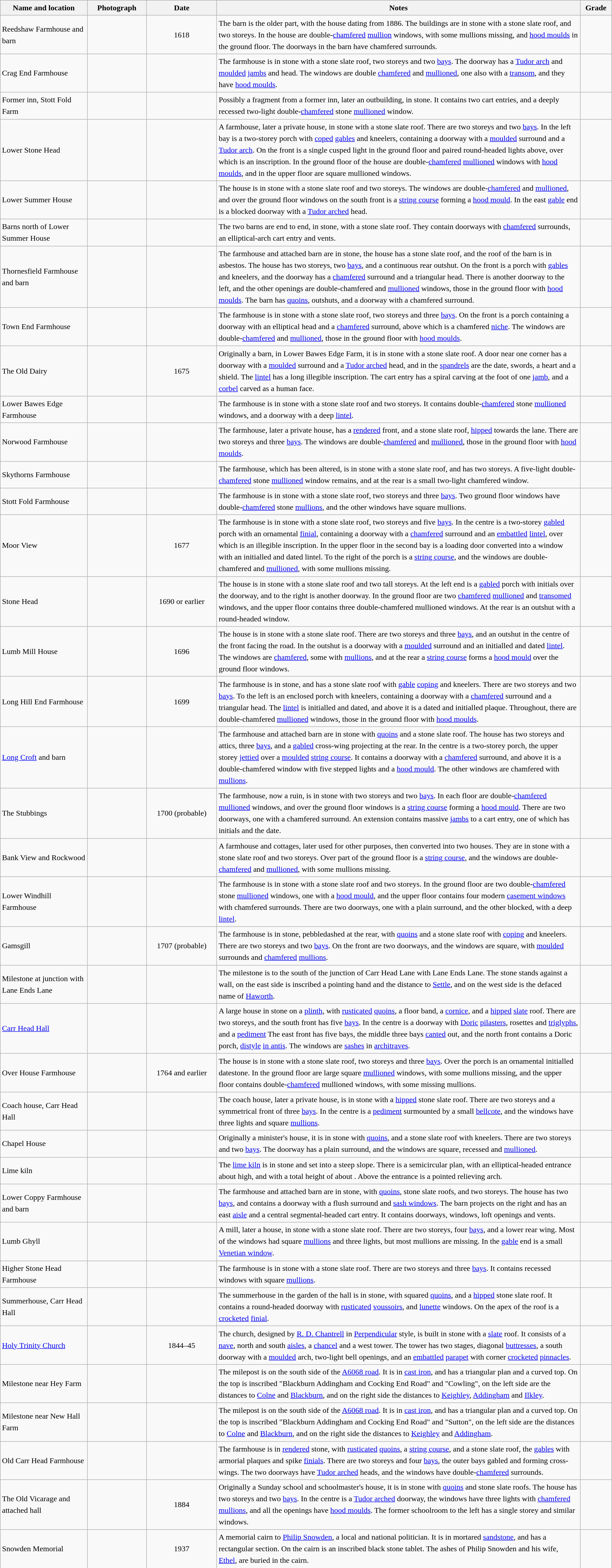<table class="wikitable sortable plainrowheaders" style="width:100%; border:0px; text-align:left; line-height:150%">
<tr>
<th scope="col"  style="width:150px">Name and location</th>
<th scope="col"  style="width:100px" class="unsortable">Photograph</th>
<th scope="col"  style="width:120px">Date</th>
<th scope="col"  style="width:650px" class="unsortable">Notes</th>
<th scope="col"  style="width:50px">Grade</th>
</tr>
<tr>
<td>Reedshaw Farmhouse and barn<br><small></small></td>
<td></td>
<td align="center">1618</td>
<td>The barn is the older part, with the house dating from 1886.  The buildings are in stone with a stone slate roof, and two storeys.  In the house are double-<a href='#'>chamfered</a> <a href='#'>mullion</a> windows, with some mullions missing, and <a href='#'>hood moulds</a> in the ground floor.  The doorways in the barn have chamfered surrounds.</td>
<td align="center" ></td>
</tr>
<tr>
<td>Crag End Farmhouse<br><small></small></td>
<td></td>
<td align="center"></td>
<td>The farmhouse is in stone with a stone slate roof, two storeys and two <a href='#'>bays</a>.  The doorway has a <a href='#'>Tudor arch</a> and <a href='#'>moulded</a> <a href='#'>jambs</a> and head.  The windows are double <a href='#'>chamfered</a> and <a href='#'>mullioned</a>, one also with a <a href='#'>transom</a>, and they have <a href='#'>hood moulds</a>.</td>
<td align="center" ></td>
</tr>
<tr>
<td>Former inn, Stott Fold Farm<br><small></small></td>
<td></td>
<td align="center"></td>
<td>Possibly a fragment from a former inn, later an outbuilding, in stone.  It contains two cart entries, and a deeply recessed two-light double-<a href='#'>chamfered</a> stone <a href='#'>mullioned</a> window.</td>
<td align="center" ></td>
</tr>
<tr>
<td>Lower Stone Head<br><small></small></td>
<td></td>
<td align="center"></td>
<td>A farmhouse, later a private house, in stone with a stone slate roof.  There are two storeys and two <a href='#'>bays</a>.  In the left bay is a two-storey porch with <a href='#'>coped</a> <a href='#'>gables</a> and kneelers, containing a doorway with a <a href='#'>moulded</a> surround and a <a href='#'>Tudor arch</a>.  On the front is a single cusped light in the ground floor and paired round-headed lights above, over which is an inscription.  In the ground floor of the house are double-<a href='#'>chamfered</a> <a href='#'>mullioned</a> windows with <a href='#'>hood moulds</a>, and in the upper floor are square mullioned windows.</td>
<td align="center" ></td>
</tr>
<tr>
<td>Lower Summer House<br><small></small></td>
<td></td>
<td align="center"></td>
<td>The house is in stone with a stone slate roof and two storeys.  The windows are double-<a href='#'>chamfered</a> and <a href='#'>mullioned</a>, and over the ground floor windows on the south front is a <a href='#'>string course</a> forming a <a href='#'>hood mould</a>.  In the east <a href='#'>gable</a> end is a blocked doorway with a <a href='#'>Tudor arched</a> head.</td>
<td align="center" ></td>
</tr>
<tr>
<td>Barns north of Lower Summer House<br><small></small></td>
<td></td>
<td align="center"></td>
<td>The two barns are end to end, in stone, with a stone slate roof.  They contain doorways with <a href='#'>chamfered</a> surrounds, an elliptical-arch cart entry and vents.</td>
<td align="center" ></td>
</tr>
<tr>
<td>Thornesfield Farmhouse and barn<br><small></small></td>
<td></td>
<td align="center"></td>
<td>The farmhouse and attached barn are in stone, the house has a stone slate roof, and the roof of the barn is in asbestos.  The house has two storeys, two <a href='#'>bays</a>, and a continuous rear outshut.  On the front is a porch with <a href='#'>gables</a> and kneelers, and the doorway has a <a href='#'>chamfered</a> surround and a triangular head.  There is another doorway to the left, and the other openings are double-chamfered and <a href='#'>mullioned</a> windows, those in the ground floor with <a href='#'>hood moulds</a>.  The barn has <a href='#'>quoins</a>, outshuts, and a doorway with a chamfered surround.</td>
<td align="center" ></td>
</tr>
<tr>
<td>Town End Farmhouse<br><small></small></td>
<td></td>
<td align="center"></td>
<td>The farmhouse is in stone with a stone slate roof, two storeys and three <a href='#'>bays</a>.  On the front is a porch containing a doorway with an elliptical head and a <a href='#'>chamfered</a> surround, above which is a chamfered <a href='#'>niche</a>.  The windows are double-<a href='#'>chamfered</a> and <a href='#'>mullioned</a>, those in the ground floor with <a href='#'>hood moulds</a>.</td>
<td align="center" ></td>
</tr>
<tr>
<td>The Old Dairy<br><small></small></td>
<td></td>
<td align="center">1675</td>
<td>Originally a barn, in Lower Bawes Edge Farm, it is in stone with a stone slate roof.  A door near one corner has a doorway with a <a href='#'>moulded</a> surround and a <a href='#'>Tudor arched</a> head, and in the <a href='#'>spandrels</a> are the date, swords, a heart and a shield. The <a href='#'>lintel</a> has a long illegible inscription.  The cart entry has a spiral carving at the foot of one <a href='#'>jamb</a>, and a <a href='#'>corbel</a> carved as a human face.</td>
<td align="center" ></td>
</tr>
<tr>
<td>Lower Bawes Edge Farmhouse<br><small></small></td>
<td></td>
<td align="center"></td>
<td>The farmhouse is in stone with a stone slate roof and two storeys.  It contains double-<a href='#'>chamfered</a> stone <a href='#'>mullioned</a> windows, and a doorway with a deep <a href='#'>lintel</a>.</td>
<td align="center" ></td>
</tr>
<tr>
<td>Norwood Farmhouse<br><small></small></td>
<td></td>
<td align="center"></td>
<td>The farmhouse, later a private house, has a <a href='#'>rendered</a> front, and a stone slate roof, <a href='#'>hipped</a> towards the lane.  There are two storeys and three <a href='#'>bays</a>.  The windows are double-<a href='#'>chamfered</a> and <a href='#'>mullioned</a>, those in the ground floor with <a href='#'>hood moulds</a>.</td>
<td align="center" ></td>
</tr>
<tr>
<td>Skythorns Farmhouse<br><small></small></td>
<td></td>
<td align="center"></td>
<td>The farmhouse, which has been altered, is in stone with a stone slate roof, and has two storeys.  A five-light double-<a href='#'>chamfered</a> stone <a href='#'>mullioned</a> window remains, and at the rear is a small two-light chamfered window.</td>
<td align="center" ></td>
</tr>
<tr>
<td>Stott Fold Farmhouse<br><small></small></td>
<td></td>
<td align="center"></td>
<td>The farmhouse is in stone with a stone slate roof, two storeys and three <a href='#'>bays</a>.  Two ground floor windows have double-<a href='#'>chamfered</a> stone <a href='#'>mullions</a>, and the other windows have square mullions.</td>
<td align="center" ></td>
</tr>
<tr>
<td>Moor View<br><small></small></td>
<td></td>
<td align="center">1677</td>
<td>The farmhouse is in stone with a stone slate roof, two storeys and five <a href='#'>bays</a>.  In the centre is a two-storey <a href='#'>gabled</a> porch with an ornamental <a href='#'>finial</a>, containing a doorway with a <a href='#'>chamfered</a> surround and an <a href='#'>embattled</a> <a href='#'>lintel</a>, over which is an illegible inscription.  In the upper floor in the second bay is a loading door converted into a window with an initialled and dated lintel.  To the right of the porch is a <a href='#'>string course</a>, and the windows are double-chamfered and <a href='#'>mullioned</a>, with some mullions missing.</td>
<td align="center" ></td>
</tr>
<tr>
<td>Stone Head<br><small></small></td>
<td></td>
<td align="center">1690 or earlier</td>
<td>The house is in stone with a stone slate roof and two tall storeys.  At the left end is a <a href='#'>gabled</a> porch with initials over the doorway, and to the right is another doorway.  In the ground floor are two <a href='#'>chamfered</a> <a href='#'>mullioned</a> and <a href='#'>transomed</a> windows, and the upper floor contains three double-chamfered mullioned windows.  At the rear is an outshut with a round-headed window.</td>
<td align="center" ></td>
</tr>
<tr>
<td>Lumb Mill House<br><small></small></td>
<td></td>
<td align="center">1696</td>
<td>The house is in stone with a stone slate roof.  There are two storeys and three <a href='#'>bays</a>, and an outshut in the centre of the front facing the road.  In the outshut is a doorway with a <a href='#'>moulded</a> surround and an initialled and dated <a href='#'>lintel</a>.  The windows are <a href='#'>chamfered</a>, some with <a href='#'>mullions</a>, and at the rear a <a href='#'>string course</a> forms a <a href='#'>hood mould</a> over the ground floor windows.</td>
<td align="center" ></td>
</tr>
<tr>
<td>Long Hill End Farmhouse<br><small></small></td>
<td></td>
<td align="center">1699</td>
<td>The farmhouse is in stone, and has a stone slate roof with <a href='#'>gable</a> <a href='#'>coping</a> and kneelers.  There are two storeys and two <a href='#'>bays</a>.  To the left is an enclosed porch with kneelers, containing a doorway with a <a href='#'>chamfered</a> surround and a triangular head.  The <a href='#'>lintel</a> is initialled and dated, and above it is a dated and initialled plaque. Throughout, there are double-chamfered <a href='#'>mullioned</a> windows, those in the ground floor with <a href='#'>hood moulds</a>.</td>
<td align="center" ></td>
</tr>
<tr>
<td><a href='#'>Long Croft</a> and barn<br><small></small></td>
<td></td>
<td align="center"></td>
<td>The farmhouse and attached barn are in stone with <a href='#'>quoins</a> and a stone slate roof.  The house has two storeys and attics, three <a href='#'>bays</a>, and a <a href='#'>gabled</a> cross-wing projecting at the rear.  In the centre is a two-storey porch, the upper storey <a href='#'>jettied</a> over a <a href='#'>moulded</a> <a href='#'>string course</a>.  It contains a doorway with a <a href='#'>chamfered</a> surround, and above it is a double-chamfered window with five stepped lights and a <a href='#'>hood mould</a>.  The other windows are chamfered with <a href='#'>mullions</a>.</td>
<td align="center" ></td>
</tr>
<tr>
<td>The Stubbings<br><small></small></td>
<td></td>
<td align="center">1700 (probable)</td>
<td>The farmhouse, now a ruin, is in stone with two storeys and two <a href='#'>bays</a>.  In each floor are double-<a href='#'>chamfered</a> <a href='#'>mullioned</a> windows, and over the ground floor windows is a <a href='#'>string course</a> forming a <a href='#'>hood mould</a>.  There are two doorways, one with a chamfered surround.  An extension contains massive <a href='#'>jambs</a> to a cart entry, one of which has initials and the date.</td>
<td align="center" ></td>
</tr>
<tr>
<td>Bank View and Rockwood<br><small></small></td>
<td></td>
<td align="center"></td>
<td>A farmhouse and cottages, later used for other purposes, then converted into two houses.  They are in stone with a stone slate roof and two storeys.  Over part of the ground floor is a <a href='#'>string course</a>, and the windows are double-<a href='#'>chamfered</a> and <a href='#'>mullioned</a>, with some mullions missing.</td>
<td align="center" ></td>
</tr>
<tr>
<td>Lower Windhill Farmhouse<br><small></small></td>
<td></td>
<td align="center"></td>
<td>The farmhouse is in stone with a stone slate roof and two storeys.  In the ground floor are two double-<a href='#'>chamfered</a> stone <a href='#'>mullioned</a> windows, one with a <a href='#'>hood mould</a>, and the upper floor contains four modern <a href='#'>casement windows</a> with chamfered surrounds.  There are two doorways, one with a plain surround, and the other blocked, with a deep <a href='#'>lintel</a>.</td>
<td align="center" ></td>
</tr>
<tr>
<td>Gamsgill<br><small></small></td>
<td></td>
<td align="center">1707 (probable)</td>
<td>The farmhouse is in stone, pebbledashed at the rear, with <a href='#'>quoins</a> and a stone slate roof with <a href='#'>coping</a> and kneelers.  There are two storeys and two <a href='#'>bays</a>.  On the front are two doorways, and the windows are square, with <a href='#'>moulded</a> surrounds and <a href='#'>chamfered</a> <a href='#'>mullions</a>.</td>
<td align="center" ></td>
</tr>
<tr>
<td>Milestone at junction with Lane Ends Lane<br><small></small></td>
<td></td>
<td align="center"></td>
<td>The milestone is to the south of the junction of Carr Head Lane with Lane Ends Lane.  The stone stands against a wall, on the east side is inscribed a pointing hand and the distance to <a href='#'>Settle</a>, and on the west side is the defaced name of <a href='#'>Haworth</a>.</td>
<td align="center" ></td>
</tr>
<tr>
<td><a href='#'>Carr Head Hall</a><br><small></small></td>
<td></td>
<td align="center"></td>
<td>A large house in stone on a <a href='#'>plinth</a>, with <a href='#'>rusticated</a> <a href='#'>quoins</a>, a floor band, a <a href='#'>cornice</a>, and a <a href='#'>hipped</a> <a href='#'>slate</a> roof.  There are two storeys, and the south front has five <a href='#'>bays</a>.  In the centre is a doorway with <a href='#'>Doric</a> <a href='#'>pilasters</a>, rosettes and <a href='#'>triglyphs</a>, and a <a href='#'>pediment</a>  The east front has five bays, the middle three bays <a href='#'>canted</a> out, and the north front contains a Doric porch, <a href='#'>distyle</a> <a href='#'>in antis</a>.  The windows are <a href='#'>sashes</a> in <a href='#'>architraves</a>.</td>
<td align="center" ></td>
</tr>
<tr>
<td>Over House Farmhouse<br><small></small></td>
<td></td>
<td align="center">1764 and earlier</td>
<td>The house is in stone with a stone slate roof, two storeys and three <a href='#'>bays</a>.  Over the porch is an ornamental initialled datestone.  In the ground floor are large square <a href='#'>mullioned</a> windows, with some mullions missing, and the upper floor contains double-<a href='#'>chamfered</a> mullioned windows, with some missing mullions.</td>
<td align="center" ></td>
</tr>
<tr>
<td>Coach house, Carr Head Hall<br><small></small></td>
<td></td>
<td align="center"></td>
<td>The coach house, later a private house, is in stone with a <a href='#'>hipped</a> stone slate roof.  There are two storeys and a symmetrical front of three <a href='#'>bays</a>.  In the centre is a <a href='#'>pediment</a> surmounted by a small <a href='#'>bellcote</a>, and the windows have three lights and square <a href='#'>mullions</a>.</td>
<td align="center" ></td>
</tr>
<tr>
<td>Chapel House<br><small></small></td>
<td></td>
<td align="center"></td>
<td>Originally a minister's house, it is in stone with <a href='#'>quoins</a>, and a stone slate roof with kneelers.  There are two storeys and two <a href='#'>bays</a>.  The doorway has a plain surround, and the windows are square, recessed and <a href='#'>mullioned</a>.</td>
<td align="center" ></td>
</tr>
<tr>
<td>Lime kiln<br><small></small></td>
<td></td>
<td align="center"></td>
<td>The <a href='#'>lime kiln</a> is in stone and set into a steep slope.  There is a semicircular plan, with an elliptical-headed entrance about  high, and with a total height of about .  Above the entrance is a pointed relieving arch.</td>
<td align="center" ></td>
</tr>
<tr>
<td>Lower Coppy Farmhouse and barn<br><small></small></td>
<td></td>
<td align="center"></td>
<td>The farmhouse and attached barn are in stone, with <a href='#'>quoins</a>, stone slate roofs, and two storeys.  The house has two <a href='#'>bays</a>, and contains a doorway with a flush surround and <a href='#'>sash windows</a>.  The barn projects on the right and has an east <a href='#'>aisle</a> and a central segmental-headed cart entry.  It contains doorways, windows, loft openings and vents.</td>
<td align="center" ></td>
</tr>
<tr>
<td>Lumb Ghyll<br><small></small></td>
<td></td>
<td align="center"></td>
<td>A mill, later a house, in stone with a stone slate roof.  There are two storeys, four <a href='#'>bays</a>, and a lower rear wing.  Most of the windows had square <a href='#'>mullions</a> and three lights, but most mullions are missing.  In the <a href='#'>gable</a> end is a small <a href='#'>Venetian window</a>.</td>
<td align="center" ></td>
</tr>
<tr>
<td>Higher Stone Head Farmhouse<br><small></small></td>
<td></td>
<td align="center"></td>
<td>The farmhouse is in stone with a stone slate roof.  There are two storeys and three <a href='#'>bays</a>.  It contains recessed windows with square <a href='#'>mullions</a>.</td>
<td align="center" ></td>
</tr>
<tr>
<td>Summerhouse, Carr Head Hall<br><small></small></td>
<td></td>
<td align="center"></td>
<td>The summerhouse in the garden of the hall is in stone, with squared <a href='#'>quoins</a>, and a <a href='#'>hipped</a> stone slate roof.  It contains a round-headed doorway with <a href='#'>rusticated</a> <a href='#'>voussoirs</a>, and <a href='#'>lunette</a> windows.  On the apex of the roof is a <a href='#'>crocketed</a> <a href='#'>finial</a>.</td>
<td align="center" ></td>
</tr>
<tr>
<td><a href='#'>Holy Trinity Church</a><br><small></small></td>
<td></td>
<td align="center">1844–45</td>
<td>The church, designed by <a href='#'>R. D. Chantrell</a> in <a href='#'>Perpendicular</a> style, is built in stone with a <a href='#'>slate</a> roof.  It consists of a <a href='#'>nave</a>, north and south <a href='#'>aisles</a>, a <a href='#'>chancel</a> and a west tower.  The tower has two stages, diagonal <a href='#'>buttresses</a>, a south doorway with a <a href='#'>moulded</a> arch, two-light bell openings, and an <a href='#'>embattled</a> <a href='#'>parapet</a> with corner <a href='#'>crocketed</a> <a href='#'>pinnacles</a>.</td>
<td align="center" ></td>
</tr>
<tr>
<td>Milestone near Hey Farm<br><small></small></td>
<td></td>
<td align="center"></td>
<td>The milepost is on the south side of the <a href='#'>A6068 road</a>.  It is in <a href='#'>cast iron</a>, and has a triangular plan and a curved top.  On the top is inscribed "Blackburn Addingham and Cocking End Road" and "Cowling", on the left side are the distances to <a href='#'>Colne</a> and <a href='#'>Blackburn</a>, and on the right side the distances to <a href='#'>Keighley</a>, <a href='#'>Addingham</a> and <a href='#'>Ilkley</a>.</td>
<td align="center" ></td>
</tr>
<tr>
<td>Milestone near New Hall Farm<br><small></small></td>
<td></td>
<td align="center"></td>
<td>The milepost is on the south side of the <a href='#'>A6068 road</a>.  It is in <a href='#'>cast iron</a>, and has a triangular plan and a curved top.  On the top is inscribed "Blackburn Addingham and Cocking End Road" and "Sutton", on the left side are the distances to <a href='#'>Colne</a> and <a href='#'>Blackburn</a>, and on the right side the distances to <a href='#'>Keighley</a> and <a href='#'>Addingham</a>.</td>
<td align="center" ></td>
</tr>
<tr>
<td>Old Carr Head Farmhouse<br><small></small></td>
<td></td>
<td align="center"></td>
<td>The farmhouse is in <a href='#'>rendered</a> stone, with <a href='#'>rusticated</a> <a href='#'>quoins</a>, a <a href='#'>string course</a>, and a stone slate roof, the <a href='#'>gables</a> with armorial plaques and spike <a href='#'>finials</a>.  There are two storeys and four <a href='#'>bays</a>, the outer bays gabled and forming cross-wings. The two doorways have <a href='#'>Tudor arched</a> heads, and the windows have double-<a href='#'>chamfered</a> surrounds.</td>
<td align="center" ></td>
</tr>
<tr>
<td>The Old Vicarage and attached hall<br><small></small></td>
<td></td>
<td align="center">1884</td>
<td>Originally a Sunday school and schoolmaster's house, it is in stone with <a href='#'>quoins</a> and stone slate roofs.  The house has two storeys and two <a href='#'>bays</a>.  In the centre is a <a href='#'>Tudor arched</a> doorway, the windows have three lights with <a href='#'>chamfered</a> <a href='#'>mullions</a>, and all the openings have <a href='#'>hood moulds</a>.  The former schoolroom to the left has a single storey and similar windows.</td>
<td align="center" ></td>
</tr>
<tr>
<td>Snowden Memorial<br><small></small></td>
<td></td>
<td align="center">1937</td>
<td>A memorial cairn to <a href='#'>Philip Snowden</a>, a local and national politician.  It is in mortared <a href='#'>sandstone</a>, and has a rectangular section.  On the cairn is an inscribed black stone tablet.  The ashes of Philip Snowden and his wife, <a href='#'>Ethel</a>, are buried in the cairn.</td>
<td align="center" ></td>
</tr>
<tr>
</tr>
</table>
